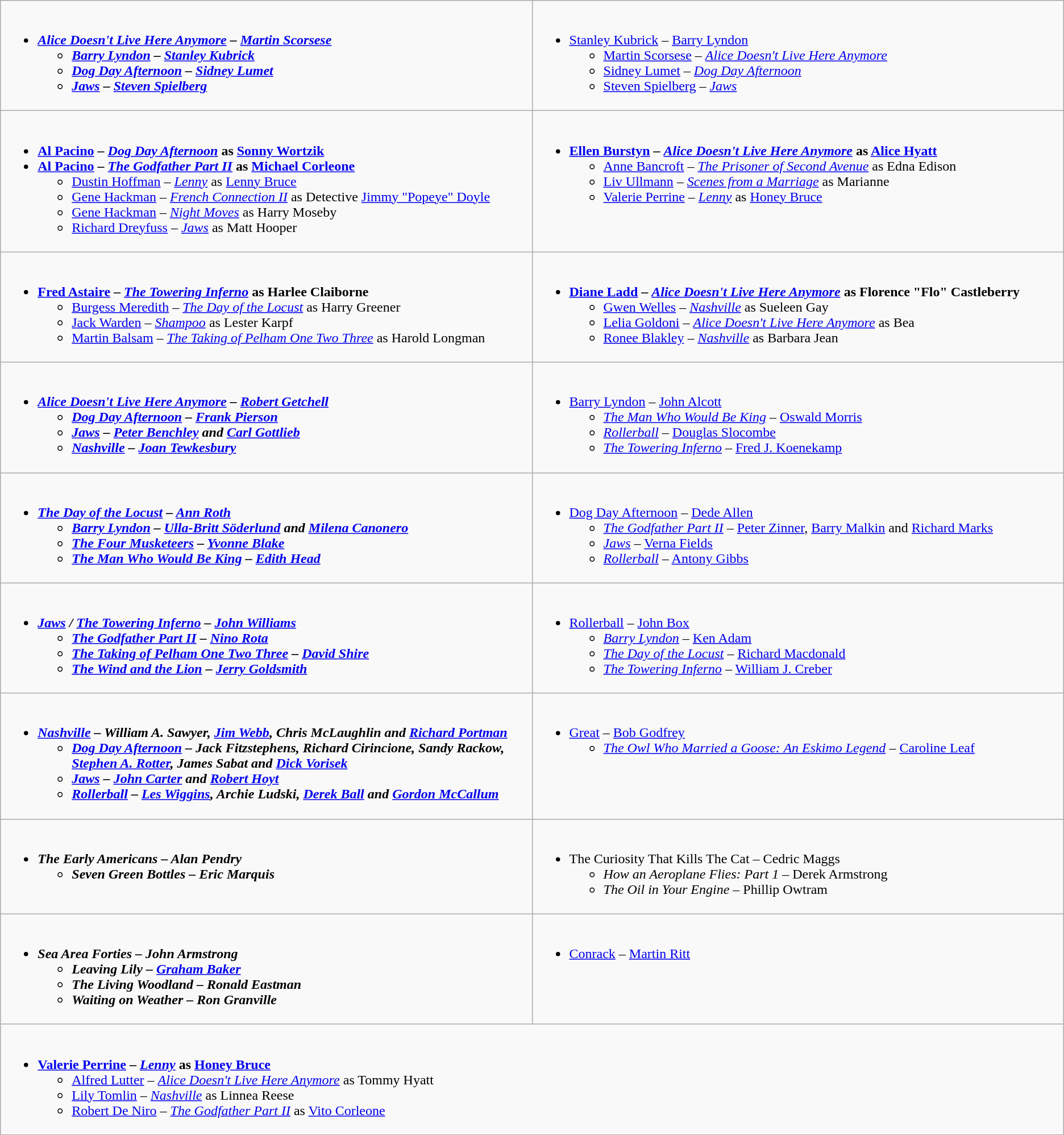<table class=wikitable>
<tr>
<td valign="top" width="50%"><br><ul><li><strong><em><a href='#'>Alice Doesn't Live Here Anymore</a><em> – <a href='#'>Martin Scorsese</a><strong><ul><li></em><a href='#'>Barry Lyndon</a><em> – <a href='#'>Stanley Kubrick</a></li><li></em><a href='#'>Dog Day Afternoon</a><em> – <a href='#'>Sidney Lumet</a></li><li></em><a href='#'>Jaws</a><em> – <a href='#'>Steven Spielberg</a></li></ul></li></ul></td>
<td valign="top" width="50%"><br><ul><li></strong><a href='#'>Stanley Kubrick</a> – </em><a href='#'>Barry Lyndon</a></em></strong><ul><li><a href='#'>Martin Scorsese</a> – <em><a href='#'>Alice Doesn't Live Here Anymore</a></em></li><li><a href='#'>Sidney Lumet</a> – <em><a href='#'>Dog Day Afternoon</a></em></li><li><a href='#'>Steven Spielberg</a> – <em><a href='#'>Jaws</a></em></li></ul></li></ul></td>
</tr>
<tr>
<td valign="top" width="50%"><br><ul><li><strong><a href='#'>Al Pacino</a> – <em><a href='#'>Dog Day Afternoon</a></em> as <a href='#'>Sonny Wortzik</a></strong></li><li><strong><a href='#'>Al Pacino</a> – <em><a href='#'>The Godfather Part II</a></em> as <a href='#'>Michael Corleone</a></strong><ul><li><a href='#'>Dustin Hoffman</a> – <em><a href='#'>Lenny</a></em> as <a href='#'>Lenny Bruce</a></li><li><a href='#'>Gene Hackman</a> – <em><a href='#'>French Connection II</a></em> as Detective <a href='#'>Jimmy "Popeye" Doyle</a></li><li><a href='#'>Gene Hackman</a> – <em><a href='#'>Night Moves</a></em> as Harry Moseby</li><li><a href='#'>Richard Dreyfuss</a> – <em><a href='#'>Jaws</a></em> as Matt Hooper</li></ul></li></ul></td>
<td valign="top" width="50%"><br><ul><li><strong><a href='#'>Ellen Burstyn</a> – <em><a href='#'>Alice Doesn't Live Here Anymore</a></em> as <a href='#'>Alice Hyatt</a></strong><ul><li><a href='#'>Anne Bancroft</a> – <em><a href='#'>The Prisoner of Second Avenue</a></em> as Edna Edison</li><li><a href='#'>Liv Ullmann</a> – <em><a href='#'>Scenes from a Marriage</a></em> as Marianne</li><li><a href='#'>Valerie Perrine</a> – <em><a href='#'>Lenny</a></em> as <a href='#'>Honey Bruce</a></li></ul></li></ul></td>
</tr>
<tr>
<td valign="top" width="50%"><br><ul><li><strong><a href='#'>Fred Astaire</a> – <em><a href='#'>The Towering Inferno</a></em> as Harlee Claiborne</strong><ul><li><a href='#'>Burgess Meredith</a> – <em><a href='#'>The Day of the Locust</a></em> as Harry Greener</li><li><a href='#'>Jack Warden</a> – <em><a href='#'>Shampoo</a></em> as Lester Karpf</li><li><a href='#'>Martin Balsam</a> – <em><a href='#'>The Taking of Pelham One Two Three</a></em> as Harold Longman</li></ul></li></ul></td>
<td valign="top" width="50%"><br><ul><li><strong><a href='#'>Diane Ladd</a> – <em><a href='#'>Alice Doesn't Live Here Anymore</a></em> as Florence "Flo" Castleberry</strong><ul><li><a href='#'>Gwen Welles</a> – <em><a href='#'>Nashville</a></em> as Sueleen Gay</li><li><a href='#'>Lelia Goldoni</a> – <em><a href='#'>Alice Doesn't Live Here Anymore</a></em> as Bea</li><li><a href='#'>Ronee Blakley</a> – <em><a href='#'>Nashville</a></em> as Barbara Jean</li></ul></li></ul></td>
</tr>
<tr>
<td valign="top" width="50%"><br><ul><li><strong><em><a href='#'>Alice Doesn't Live Here Anymore</a><em> – <a href='#'>Robert Getchell</a><strong><ul><li></em><a href='#'>Dog Day Afternoon</a><em> – <a href='#'>Frank Pierson</a></li><li></em><a href='#'>Jaws</a><em> – <a href='#'>Peter Benchley</a> and <a href='#'>Carl Gottlieb</a></li><li></em><a href='#'>Nashville</a><em> – <a href='#'>Joan Tewkesbury</a></li></ul></li></ul></td>
<td valign="top" width="50%"><br><ul><li></em></strong><a href='#'>Barry Lyndon</a></em> – <a href='#'>John Alcott</a></strong><ul><li><em><a href='#'>The Man Who Would Be King</a></em> – <a href='#'>Oswald Morris</a></li><li><em><a href='#'>Rollerball</a></em> – <a href='#'>Douglas Slocombe</a></li><li><em><a href='#'>The Towering Inferno</a></em> – <a href='#'>Fred J. Koenekamp</a></li></ul></li></ul></td>
</tr>
<tr>
<td valign="top" width="50%"><br><ul><li><strong><em><a href='#'>The Day of the Locust</a><em> – <a href='#'>Ann Roth</a><strong><ul><li></em><a href='#'>Barry Lyndon</a><em> – <a href='#'>Ulla-Britt Söderlund</a> and <a href='#'>Milena Canonero</a></li><li></em><a href='#'>The Four Musketeers</a><em> – <a href='#'>Yvonne Blake</a></li><li></em><a href='#'>The Man Who Would Be King</a><em> – <a href='#'>Edith Head</a></li></ul></li></ul></td>
<td valign="top" width="50%"><br><ul><li></em></strong><a href='#'>Dog Day Afternoon</a></em> – <a href='#'>Dede Allen</a></strong><ul><li><em><a href='#'>The Godfather Part II</a></em> – <a href='#'>Peter Zinner</a>, <a href='#'>Barry Malkin</a> and <a href='#'>Richard Marks</a></li><li><em><a href='#'>Jaws</a></em> – <a href='#'>Verna Fields</a></li><li><em><a href='#'>Rollerball</a></em> – <a href='#'>Antony Gibbs</a></li></ul></li></ul></td>
</tr>
<tr>
<td valign="top" width="50%"><br><ul><li><strong><em><a href='#'>Jaws</a><em> / </em><a href='#'>The Towering Inferno</a><em> – <a href='#'>John Williams</a><strong><ul><li></em><a href='#'>The Godfather Part II</a><em> – <a href='#'>Nino Rota</a></li><li></em><a href='#'>The Taking of Pelham One Two Three</a><em> – <a href='#'>David Shire</a></li><li></em><a href='#'>The Wind and the Lion</a><em> – <a href='#'>Jerry Goldsmith</a></li></ul></li></ul></td>
<td valign="top" width="50%"><br><ul><li></em></strong><a href='#'>Rollerball</a></em> – <a href='#'>John Box</a></strong><ul><li><em><a href='#'>Barry Lyndon</a></em> – <a href='#'>Ken Adam</a></li><li><em><a href='#'>The Day of the Locust</a></em> – <a href='#'>Richard Macdonald</a></li><li><em><a href='#'>The Towering Inferno</a></em> – <a href='#'>William J. Creber</a></li></ul></li></ul></td>
</tr>
<tr>
<td valign="top" width="50%"><br><ul><li><strong><em><a href='#'>Nashville</a><em> – William A. Sawyer, <a href='#'>Jim Webb</a>, Chris McLaughlin and <a href='#'>Richard Portman</a><strong><ul><li></em><a href='#'>Dog Day Afternoon</a><em> – Jack Fitzstephens, Richard Cirincione, Sandy Rackow, <a href='#'>Stephen A. Rotter</a>, James Sabat and <a href='#'>Dick Vorisek</a></li><li></em><a href='#'>Jaws</a><em> – <a href='#'>John Carter</a> and <a href='#'>Robert Hoyt</a></li><li></em><a href='#'>Rollerball</a><em> – <a href='#'>Les Wiggins</a>, Archie Ludski, <a href='#'>Derek Ball</a> and <a href='#'>Gordon McCallum</a></li></ul></li></ul></td>
<td valign="top" width="50%"><br><ul><li></em></strong><a href='#'>Great</a></em> – <a href='#'>Bob Godfrey</a></strong><ul><li><em><a href='#'>The Owl Who Married a Goose: An Eskimo Legend</a></em> – <a href='#'>Caroline Leaf</a></li></ul></li></ul></td>
</tr>
<tr>
<td valign="top" width="50%"><br><ul><li><strong><em>The Early Americans<em> – Alan Pendry<strong><ul><li></em>Seven Green Bottles<em> – Eric Marquis</li></ul></li></ul></td>
<td valign="top" width="50%"><br><ul><li></em></strong>The Curiosity That Kills The Cat</em> – Cedric Maggs</strong><ul><li><em>How an Aeroplane Flies: Part 1</em> – Derek Armstrong</li><li><em>The Oil in Your Engine</em> – Phillip Owtram</li></ul></li></ul></td>
</tr>
<tr>
<td valign="top" width="50%"><br><ul><li><strong><em>Sea Area Forties<em> – John Armstrong<strong><ul><li></em>Leaving Lily<em> – <a href='#'>Graham Baker</a></li><li></em>The Living Woodland<em> – Ronald Eastman</li><li></em>Waiting on Weather<em> – Ron Granville</li></ul></li></ul></td>
<td valign="top" width="50%"><br><ul><li></em></strong><a href='#'>Conrack</a></em> – <a href='#'>Martin Ritt</a></strong></li></ul></td>
</tr>
<tr>
<td valign="top" width="50%" colspan="2"><br><ul><li><strong><a href='#'>Valerie Perrine</a> – <em><a href='#'>Lenny</a></em> as <a href='#'>Honey Bruce</a></strong><ul><li><a href='#'>Alfred Lutter</a> – <em><a href='#'>Alice Doesn't Live Here Anymore</a></em> as Tommy Hyatt</li><li><a href='#'>Lily Tomlin</a> – <em><a href='#'>Nashville</a></em> as Linnea Reese</li><li><a href='#'>Robert De Niro</a> – <em><a href='#'>The Godfather Part II</a></em> as <a href='#'>Vito Corleone</a></li></ul></li></ul></td>
</tr>
</table>
